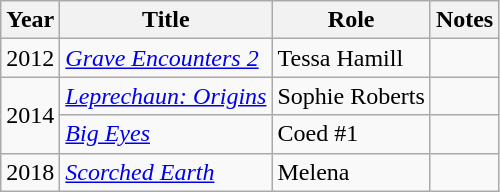<table class="wikitable sortable">
<tr>
<th>Year</th>
<th>Title</th>
<th>Role</th>
<th class="unsortable">Notes</th>
</tr>
<tr>
<td>2012</td>
<td><em><a href='#'>Grave Encounters 2</a></em></td>
<td>Tessa Hamill</td>
<td></td>
</tr>
<tr>
<td rowspan="2">2014</td>
<td><em><a href='#'>Leprechaun: Origins</a></em></td>
<td>Sophie Roberts</td>
<td></td>
</tr>
<tr>
<td><em><a href='#'>Big Eyes</a></em></td>
<td>Coed #1</td>
<td></td>
</tr>
<tr>
<td>2018</td>
<td><em><a href='#'>Scorched Earth</a></em></td>
<td>Melena</td>
<td></td>
</tr>
</table>
